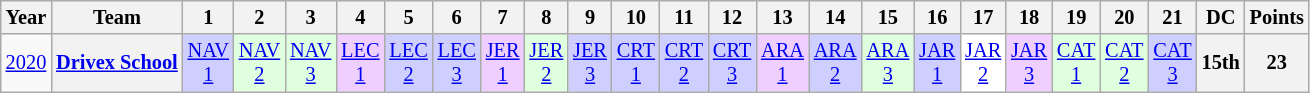<table class="wikitable" style="text-align:center; font-size:85%">
<tr>
<th>Year</th>
<th>Team</th>
<th>1</th>
<th>2</th>
<th>3</th>
<th>4</th>
<th>5</th>
<th>6</th>
<th>7</th>
<th>8</th>
<th>9</th>
<th>10</th>
<th>11</th>
<th>12</th>
<th>13</th>
<th>14</th>
<th>15</th>
<th>16</th>
<th>17</th>
<th>18</th>
<th>19</th>
<th>20</th>
<th>21</th>
<th>DC</th>
<th>Points</th>
</tr>
<tr>
<td><a href='#'>2020</a></td>
<th nowrap><a href='#'>Drivex School</a></th>
<td style="background:#CFCFFF;"><a href='#'>NAV<br>1</a><br></td>
<td style="background:#DFFFDF;"><a href='#'>NAV<br>2</a><br></td>
<td style="background:#DFFFDF;"><a href='#'>NAV<br>3</a><br></td>
<td style="background:#EFCFFF;"><a href='#'>LEC<br>1</a><br></td>
<td style="background:#CFCFFF;"><a href='#'>LEC<br>2</a><br></td>
<td style="background:#CFCFFF;"><a href='#'>LEC<br>3</a><br></td>
<td style="background:#EFCFFF;"><a href='#'>JER<br>1</a><br></td>
<td style="background:#DFFFDF;"><a href='#'>JER<br>2</a><br></td>
<td style="background:#CFCFFF;"><a href='#'>JER<br>3</a><br></td>
<td style="background:#CFCFFF;"><a href='#'>CRT<br>1</a><br></td>
<td style="background:#CFCFFF;"><a href='#'>CRT<br>2</a><br></td>
<td style="background:#CFCFFF;"><a href='#'>CRT<br>3</a><br></td>
<td style="background:#EFCFFF;"><a href='#'>ARA<br>1</a><br></td>
<td style="background:#CFCFFF;"><a href='#'>ARA<br>2</a><br></td>
<td style="background:#DFFFDF;"><a href='#'>ARA<br>3</a><br></td>
<td style="background:#CFCFFF;"><a href='#'>JAR<br>1</a><br></td>
<td style="background:#FFFFFF;"><a href='#'>JAR<br>2</a><br></td>
<td style="background:#EFCFFF;"><a href='#'>JAR<br>3</a><br></td>
<td style="background:#DFFFDF;"><a href='#'>CAT<br>1</a><br></td>
<td style="background:#DFFFDF;"><a href='#'>CAT<br>2</a><br></td>
<td style="background:#CFCFFF;"><a href='#'>CAT<br>3</a><br></td>
<th>15th</th>
<th>23</th>
</tr>
</table>
